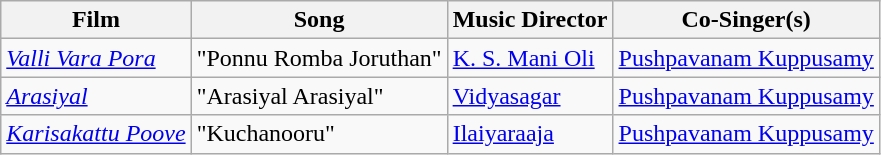<table class="wikitable">
<tr>
<th>Film</th>
<th>Song</th>
<th>Music Director</th>
<th>Co-Singer(s)</th>
</tr>
<tr>
<td><em><a href='#'>Valli Vara Pora</a></em></td>
<td>"Ponnu Romba Joruthan"</td>
<td><a href='#'>K. S. Mani Oli</a></td>
<td><a href='#'>Pushpavanam Kuppusamy</a></td>
</tr>
<tr>
<td><em><a href='#'>Arasiyal</a></em></td>
<td>"Arasiyal Arasiyal"</td>
<td><a href='#'>Vidyasagar</a></td>
<td><a href='#'>Pushpavanam Kuppusamy</a></td>
</tr>
<tr>
<td><em><a href='#'>Karisakattu Poove</a></em></td>
<td>"Kuchanooru"</td>
<td><a href='#'>Ilaiyaraaja</a></td>
<td><a href='#'>Pushpavanam Kuppusamy</a></td>
</tr>
</table>
